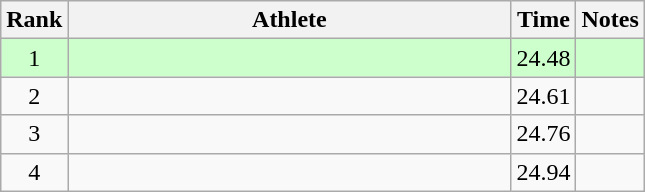<table class="wikitable" style="text-align:center">
<tr>
<th>Rank</th>
<th Style="width:18em">Athlete</th>
<th>Time</th>
<th>Notes</th>
</tr>
<tr style="background:#cfc">
<td>1</td>
<td style="text-align:left"></td>
<td>24.48</td>
<td></td>
</tr>
<tr>
<td>2</td>
<td style="text-align:left"></td>
<td>24.61</td>
<td></td>
</tr>
<tr>
<td>3</td>
<td style="text-align:left"></td>
<td>24.76</td>
<td></td>
</tr>
<tr>
<td>4</td>
<td style="text-align:left"></td>
<td>24.94</td>
<td></td>
</tr>
</table>
